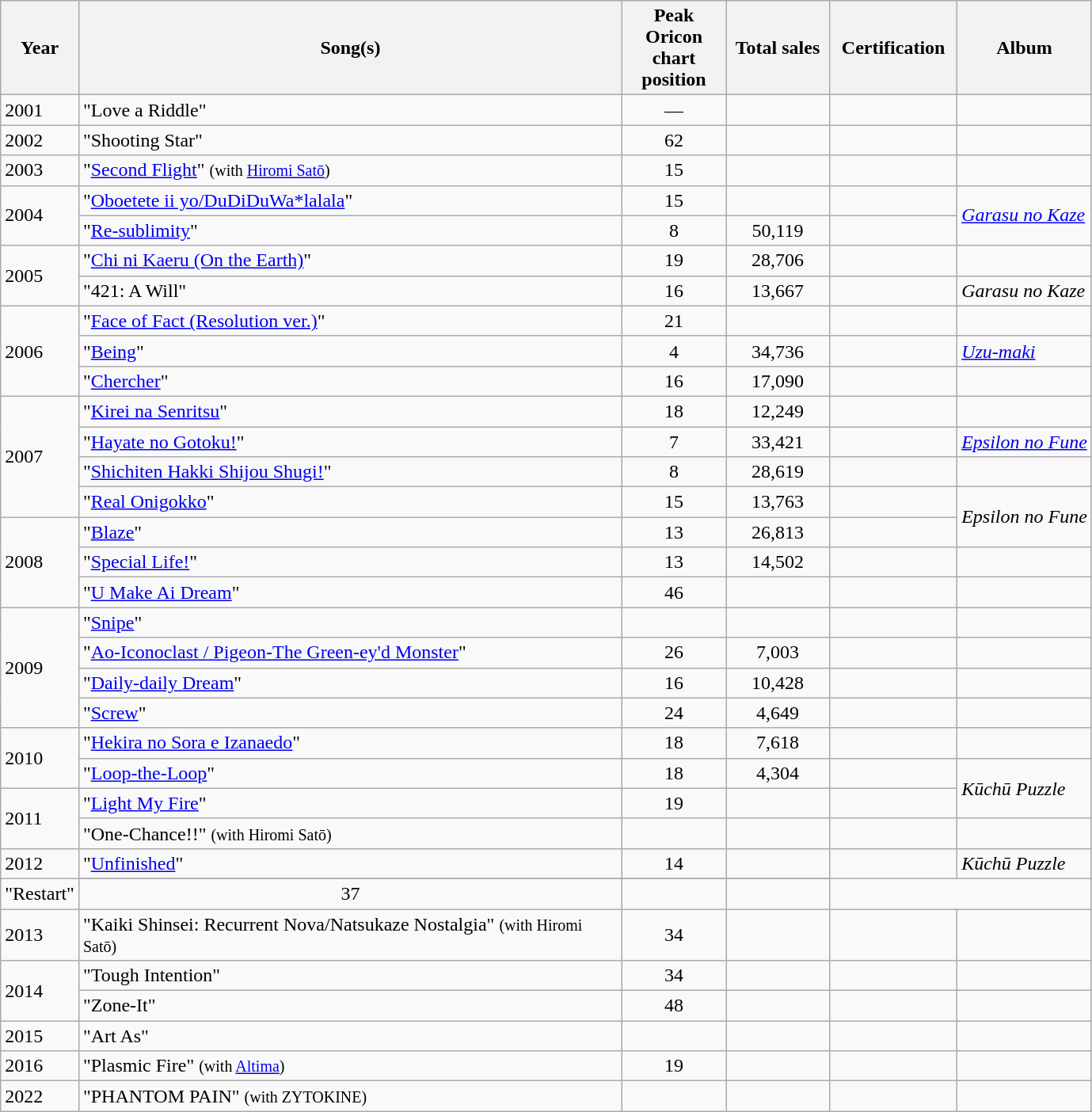<table class="wikitable" border="1">
<tr>
<th rowspan="1">Year</th>
<th rowspan="1" width="450">Song(s)</th>
<th colspan="1" width="80">Peak Oricon<br> chart position</th>
<th colspan="1" width="80">Total sales</th>
<th rowspan="1" width="100">Certification</th>
<th rowspan="1">Album</th>
</tr>
<tr>
<td rowspan="1">2001</td>
<td align="left">"Love a Riddle"</td>
<td align="center">—</td>
<td align="center"></td>
<td></td>
<td rowspan="1"></td>
</tr>
<tr>
<td rowspan="1">2002</td>
<td align="left">"Shooting Star"</td>
<td align="center">62</td>
<td align="center"></td>
<td></td>
<td rowspan="1"></td>
</tr>
<tr>
<td rowspan="1">2003</td>
<td align="left">"<a href='#'>Second Flight</a>" <small>(with <a href='#'>Hiromi Satō</a>)</small></td>
<td align="center">15</td>
<td align="center"></td>
<td></td>
<td rowspan="1"></td>
</tr>
<tr>
<td rowspan="2">2004</td>
<td align="left">"<a href='#'>Oboetete ii yo/DuDiDuWa*lalala</a>"</td>
<td align="center">15</td>
<td align="center"></td>
<td></td>
<td rowspan="2"><em><a href='#'>Garasu no Kaze</a></em></td>
</tr>
<tr>
<td align="left">"<a href='#'>Re-sublimity</a>"</td>
<td align="center">8</td>
<td align="center">50,119</td>
<td></td>
</tr>
<tr>
<td rowspan="2">2005</td>
<td align="left">"<a href='#'>Chi ni Kaeru (On the Earth)</a>"</td>
<td align="center">19</td>
<td align="center">28,706</td>
<td></td>
<td rowspan="1"></td>
</tr>
<tr>
<td align="left">"421: A Will"</td>
<td align="center">16</td>
<td align="center">13,667</td>
<td></td>
<td rowspan="1"><em>Garasu no Kaze</em></td>
</tr>
<tr>
<td rowspan="3">2006</td>
<td align="left">"<a href='#'>Face of Fact (Resolution ver.)</a>"</td>
<td align="center">21</td>
<td align="center"></td>
<td></td>
<td rowspan="1"></td>
</tr>
<tr>
<td align="left">"<a href='#'>Being</a>"</td>
<td align="center">4</td>
<td align="center">34,736</td>
<td></td>
<td rowspan="1"><em><a href='#'>Uzu-maki</a></em></td>
</tr>
<tr>
<td align="left">"<a href='#'>Chercher</a>"</td>
<td align="center">16</td>
<td align="center">17,090</td>
<td></td>
<td rowspan="1"></td>
</tr>
<tr>
<td rowspan="4">2007</td>
<td align="left">"<a href='#'>Kirei na Senritsu</a>"</td>
<td align="center">18</td>
<td align="center">12,249</td>
<td></td>
<td rowspan="1"></td>
</tr>
<tr>
<td align="left">"<a href='#'>Hayate no Gotoku!</a>"</td>
<td align="center">7</td>
<td align="center">33,421</td>
<td></td>
<td rowspan="1"><em><a href='#'>Epsilon no Fune</a></em></td>
</tr>
<tr>
<td align="left">"<a href='#'>Shichiten Hakki Shijou Shugi!</a>"</td>
<td align="center">8</td>
<td align="center">28,619</td>
<td></td>
<td rowspan="1"></td>
</tr>
<tr>
<td align="left">"<a href='#'>Real Onigokko</a>"</td>
<td align="center">15</td>
<td align="center">13,763</td>
<td></td>
<td rowspan="2"><em>Epsilon no Fune</em></td>
</tr>
<tr>
<td rowspan="3">2008</td>
<td align="left">"<a href='#'>Blaze</a>"</td>
<td align="center">13</td>
<td align="center">26,813</td>
<td></td>
</tr>
<tr>
<td align="left">"<a href='#'>Special Life!</a>"</td>
<td align="center">13</td>
<td align="center">14,502</td>
<td></td>
<td rowspan="1"></td>
</tr>
<tr>
<td align="left">"<a href='#'>U Make Ai Dream</a>"</td>
<td align="center">46</td>
<td align="center"></td>
<td></td>
<td rowspan="1"></td>
</tr>
<tr>
<td rowspan="4">2009</td>
<td align="left">"<a href='#'>Snipe</a>"</td>
<td align="center"></td>
<td align="center"></td>
<td></td>
<td rowspan="1"></td>
</tr>
<tr>
<td align="left">"<a href='#'>Ao-Iconoclast / Pigeon-The Green-ey'd Monster</a>"</td>
<td align="center">26</td>
<td align="center">7,003</td>
<td></td>
<td rowspan="1"></td>
</tr>
<tr>
<td align="left">"<a href='#'>Daily-daily Dream</a>"</td>
<td align="center">16</td>
<td align="center">10,428</td>
<td></td>
<td rowspan="1"></td>
</tr>
<tr>
<td align="left">"<a href='#'>Screw</a>"</td>
<td align="center">24</td>
<td align="center">4,649</td>
<td></td>
<td rowspan="1"></td>
</tr>
<tr>
<td rowspan="2">2010</td>
<td align="left">"<a href='#'>Hekira no Sora e Izanaedo</a>"</td>
<td align="center">18</td>
<td align="center">7,618</td>
<td></td>
<td rowspan="1"></td>
</tr>
<tr>
<td align="left">"<a href='#'>Loop-the-Loop</a>"</td>
<td align="center">18</td>
<td align="center">4,304</td>
<td></td>
<td rowspan="2"><em>Kūchū Puzzle</em></td>
</tr>
<tr>
<td rowspan="2">2011</td>
<td align="left">"<a href='#'>Light My Fire</a>"</td>
<td align="center">19</td>
<td align="center"></td>
<td></td>
</tr>
<tr>
<td align="left">"One-Chance!!" <small>(with Hiromi Satō)</small></td>
<td align="center"></td>
<td align="center"></td>
<td></td>
<td></td>
</tr>
<tr>
<td rowspan="2">2012</td>
<td align="left">"<a href='#'>Unfinished</a>"</td>
<td align="center">14</td>
<td align="center"></td>
<td></td>
<td rowspan="2"><em>Kūchū Puzzle</em></td>
</tr>
<tr>
</tr>
<tr>
<td align="left">"Restart"</td>
<td align="center">37</td>
<td align="center"></td>
<td></td>
</tr>
<tr>
<td rowspan="1">2013</td>
<td align="left">"Kaiki Shinsei: Recurrent Nova/Natsukaze Nostalgia" <small>(with Hiromi Satō)</small></td>
<td align="center">34</td>
<td align="center"></td>
<td></td>
<td rowspan="1"></td>
</tr>
<tr>
<td rowspan="2">2014</td>
<td align="left">"Tough Intention"</td>
<td align="center">34</td>
<td align="center"></td>
<td></td>
<td rowspan="1"></td>
</tr>
<tr>
<td align="left">"Zone-It"</td>
<td align="center">48</td>
<td align="center"></td>
<td></td>
<td rowspan="1"></td>
</tr>
<tr>
<td rowspan="1">2015</td>
<td align="left">"Art As"</td>
<td align="center"></td>
<td align="center"></td>
<td></td>
<td rowspan="1"></td>
</tr>
<tr>
<td rowspan="1">2016</td>
<td align="left">"Plasmic Fire" <small>(with <a href='#'>Altima</a>)</small></td>
<td align="center">19</td>
<td align="center"></td>
<td></td>
<td rowspan="1"></td>
</tr>
<tr>
<td>2022</td>
<td>"PHANTOM PAIN" <small>(with ZYTOKINE)</small></td>
<td></td>
<td></td>
<td></td>
<td></td>
</tr>
</table>
